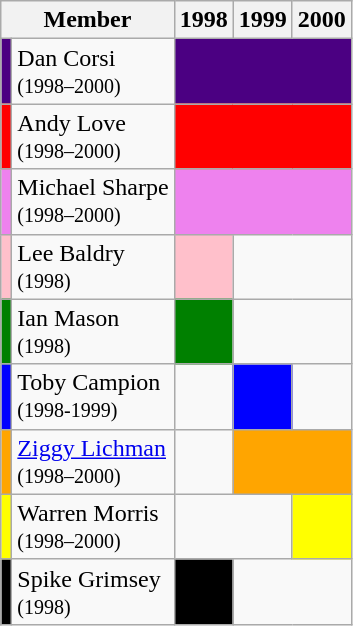<table class="wikitable">
<tr>
<th colspan="2">Member</th>
<th>1998</th>
<th>1999</th>
<th>2000</th>
</tr>
<tr>
<td style="background:indigo;"></td>
<td>Dan Corsi<br><small>(1998–2000)</small></td>
<td colspan="3"  style="text-align:center; background:indigo;"></td>
</tr>
<tr>
<td style="background:red;"></td>
<td>Andy Love<br><small>(1998–2000)</small></td>
<td colspan="3"  style="text-align:center; background:red;"></td>
</tr>
<tr>
<td style="background:violet;"></td>
<td>Michael Sharpe<br><small>(1998–2000)</small></td>
<td colspan="3"  style="text-align:center; background:violet;"></td>
</tr>
<tr>
<td style="background:pink;"></td>
<td>Lee Baldry<br><small>(1998)</small></td>
<td colspan="1"  style="text-align:center; background:pink;"></td>
<td colspan="2"></td>
</tr>
<tr>
<td style="background:green;"></td>
<td>Ian Mason<br><small>(1998)</small></td>
<td colspan="1" style="text-align:center; background:green;"></td>
<td colspan="2"></td>
</tr>
<tr>
<td style="background:blue;"></td>
<td>Toby Campion<br><small>(1998-1999)</small></td>
<td colspan="1"></td>
<td colspan="1"  style="text-align:center; background:blue;"></td>
<td colspan="1"></td>
</tr>
<tr>
<td style="background:orange;"></td>
<td><a href='#'>Ziggy Lichman</a><br><small>(1998–2000)</small></td>
<td colspan="1"></td>
<td colspan="2" style="text-align:center; background:orange;"></td>
</tr>
<tr>
<td style="background:yellow;"></td>
<td>Warren Morris<br><small>(1998–2000)</small></td>
<td colspan="2"></td>
<td colspan="1"  style="text-align:center; background:yellow;"></td>
</tr>
<tr>
<td style="background:black;"></td>
<td>Spike Grimsey<br><small>(1998)</small></td>
<td colspan="1"  style="text-align:center; background:black;"></td>
<td colspan="2"></td>
</tr>
</table>
